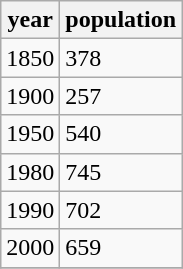<table class="wikitable">
<tr>
<th>year</th>
<th>population</th>
</tr>
<tr>
<td>1850</td>
<td>378</td>
</tr>
<tr>
<td>1900</td>
<td>257</td>
</tr>
<tr>
<td>1950</td>
<td>540</td>
</tr>
<tr>
<td>1980</td>
<td>745</td>
</tr>
<tr>
<td>1990</td>
<td>702</td>
</tr>
<tr>
<td>2000</td>
<td>659</td>
</tr>
<tr>
</tr>
</table>
